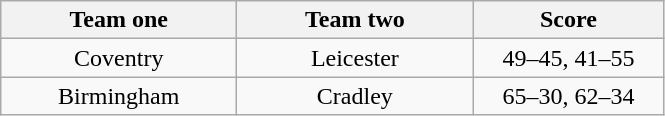<table class="wikitable" style="text-align: center">
<tr>
<th width=150>Team one</th>
<th width=150>Team two</th>
<th width=120>Score</th>
</tr>
<tr>
<td>Coventry</td>
<td>Leicester</td>
<td>49–45, 41–55</td>
</tr>
<tr>
<td>Birmingham</td>
<td>Cradley</td>
<td>65–30, 62–34</td>
</tr>
</table>
